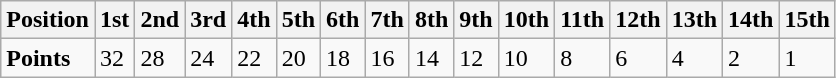<table class="wikitable">
<tr>
<th>Position</th>
<th>1st</th>
<th>2nd</th>
<th>3rd</th>
<th>4th</th>
<th>5th</th>
<th>6th</th>
<th>7th</th>
<th>8th</th>
<th>9th</th>
<th>10th</th>
<th>11th</th>
<th>12th</th>
<th>13th</th>
<th>14th</th>
<th>15th</th>
</tr>
<tr>
<td><strong>Points</strong></td>
<td>32</td>
<td>28</td>
<td>24</td>
<td>22</td>
<td>20</td>
<td>18</td>
<td>16</td>
<td>14</td>
<td>12</td>
<td>10</td>
<td>8</td>
<td>6</td>
<td>4</td>
<td>2</td>
<td>1</td>
</tr>
</table>
